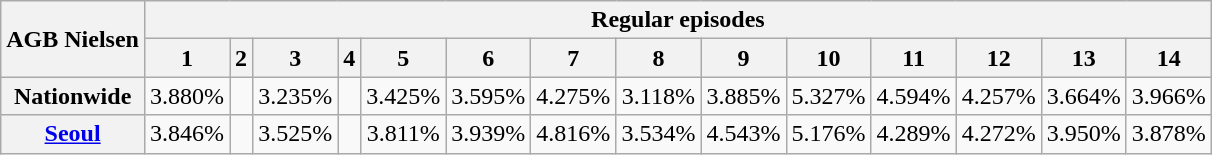<table class="wikitable collapsible collapsed" style="text-align:center;">
<tr>
<th rowspan=2>AGB Nielsen</th>
<th colspan=14>Regular episodes</th>
</tr>
<tr>
<th>1</th>
<th>2</th>
<th>3</th>
<th>4</th>
<th>5</th>
<th>6</th>
<th>7</th>
<th>8</th>
<th>9</th>
<th>10</th>
<th>11</th>
<th>12</th>
<th>13</th>
<th>14</th>
</tr>
<tr>
<th>Nationwide</th>
<td>3.880%</td>
<td></td>
<td>3.235%</td>
<td></td>
<td>3.425%</td>
<td>3.595%</td>
<td>4.275%</td>
<td>3.118%</td>
<td>3.885%</td>
<td>5.327%</td>
<td>4.594%</td>
<td>4.257%</td>
<td>3.664%</td>
<td>3.966%</td>
</tr>
<tr>
<th><a href='#'>Seoul</a></th>
<td>3.846%</td>
<td></td>
<td>3.525%</td>
<td></td>
<td>3.811%</td>
<td>3.939%</td>
<td>4.816%</td>
<td>3.534%</td>
<td>4.543%</td>
<td>5.176%</td>
<td>4.289%</td>
<td>4.272%</td>
<td>3.950%</td>
<td>3.878%</td>
</tr>
</table>
